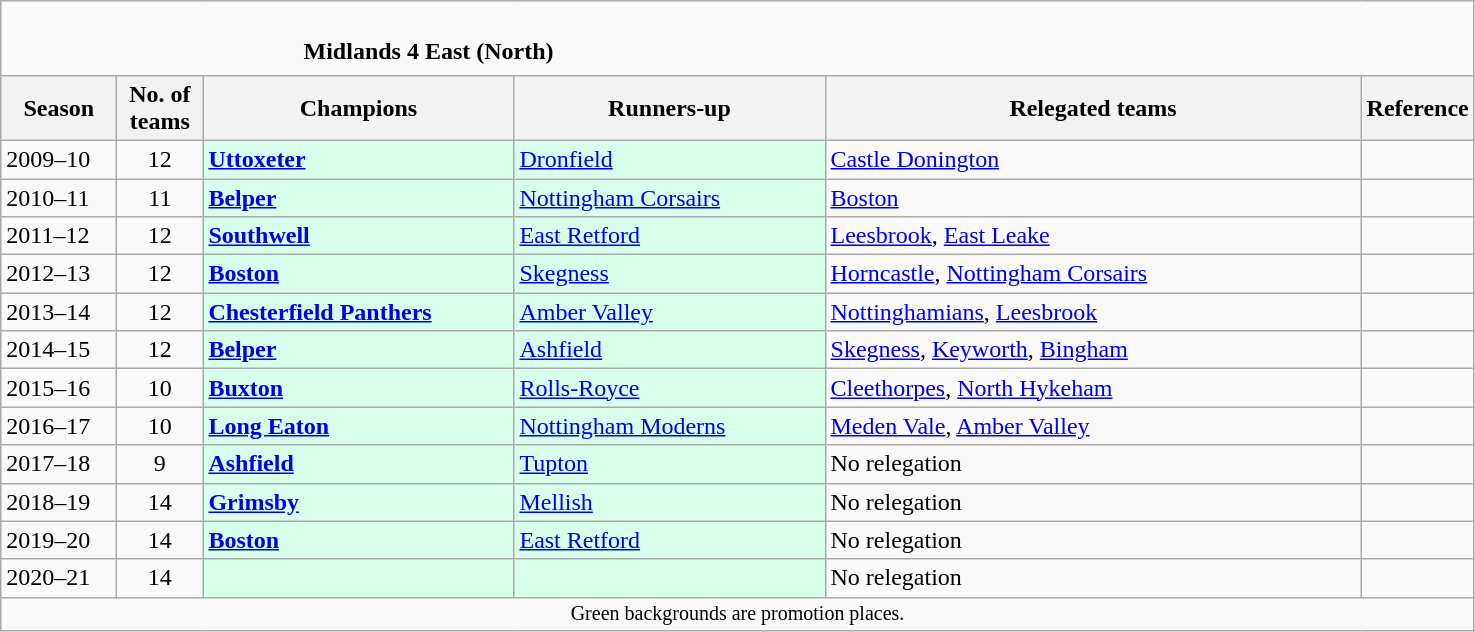<table class="wikitable">
<tr>
<td colspan="11" cellpadding="0" cellspacing="0"><br><table border="0" style="width:100%" cellpadding="0" cellspacing="0">
<tr>
<td style="width:20%;border:0"></td>
<td style="border:0"><strong>Midlands 4 East (North)</strong></td>
<td style="width:20%;border:0"></td>
</tr>
</table>
</td>
</tr>
<tr>
<th style="width:70px">Season</th>
<th style="width:50px">No. of teams</th>
<th style="width:200px">Champions</th>
<th style="width:200px">Runners-up</th>
<th style="width:350px">Relegated teams</th>
<th style="width:50px">Reference</th>
</tr>
<tr>
<td>2009–10</td>
<td style="text-align:center">12</td>
<td style="background:#d8ffeb"><strong><a href='#'>Uttoxeter</a></strong></td>
<td style="background:#d8ffeb"><a href='#'>Dronfield</a></td>
<td><a href='#'>Castle Donington</a></td>
<td></td>
</tr>
<tr>
<td>2010–11</td>
<td style="text-align:center">11</td>
<td style="background:#d8ffeb"><strong><a href='#'>Belper</a></strong></td>
<td style="background:#d8ffeb"><a href='#'>Nottingham Corsairs</a></td>
<td><a href='#'>Boston</a></td>
<td></td>
</tr>
<tr>
<td>2011–12</td>
<td style="text-align:center">12</td>
<td style="background:#d8ffeb"><strong><a href='#'>Southwell</a></strong></td>
<td style="background:#d8ffeb"><a href='#'>East Retford</a></td>
<td><a href='#'>Leesbrook</a>, <a href='#'>East Leake</a></td>
<td></td>
</tr>
<tr>
<td>2012–13</td>
<td style="text-align:center">12</td>
<td style="background:#d8ffeb"><strong><a href='#'>Boston</a></strong></td>
<td style="background:#d8ffeb"><a href='#'>Skegness</a></td>
<td><a href='#'>Horncastle</a>, <a href='#'>Nottingham Corsairs</a></td>
<td></td>
</tr>
<tr>
<td>2013–14</td>
<td style="text-align:center">12</td>
<td style="background:#d8ffeb"><strong><a href='#'>Chesterfield Panthers</a></strong></td>
<td style="background:#d8ffeb"><a href='#'>Amber Valley</a></td>
<td><a href='#'>Nottinghamians</a>, <a href='#'>Leesbrook</a></td>
<td></td>
</tr>
<tr>
<td>2014–15</td>
<td style="text-align:center">12</td>
<td style="background:#d8ffeb"><strong><a href='#'>Belper</a></strong></td>
<td style="background:#d8ffeb"><a href='#'>Ashfield</a></td>
<td><a href='#'>Skegness</a>, <a href='#'>Keyworth</a>, <a href='#'>Bingham</a></td>
<td></td>
</tr>
<tr>
<td>2015–16</td>
<td style="text-align:center">10</td>
<td style="background:#d8ffeb"><strong><a href='#'>Buxton</a></strong></td>
<td style="background:#d8ffeb"><a href='#'>Rolls-Royce</a></td>
<td><a href='#'>Cleethorpes</a>, <a href='#'>North Hykeham</a></td>
<td></td>
</tr>
<tr>
<td>2016–17</td>
<td style="text-align:center">10</td>
<td style="background:#d8ffeb"><strong><a href='#'>Long Eaton</a></strong></td>
<td style="background:#d8ffeb"><a href='#'>Nottingham Moderns</a></td>
<td><a href='#'>Meden Vale</a>, <a href='#'>Amber Valley</a></td>
<td></td>
</tr>
<tr>
<td>2017–18</td>
<td style="text-align:center">9</td>
<td style="background:#d8ffeb"><strong><a href='#'>Ashfield</a></strong></td>
<td style="background:#d8ffeb"><a href='#'>Tupton</a></td>
<td>No relegation</td>
<td></td>
</tr>
<tr>
<td>2018–19</td>
<td style="text-align:center">14</td>
<td style="background:#d8ffeb"><strong><a href='#'>Grimsby</a></strong></td>
<td style="background:#d8ffeb"><a href='#'>Mellish</a></td>
<td>No relegation</td>
<td></td>
</tr>
<tr>
<td>2019–20</td>
<td style="text-align:center">14</td>
<td style="background:#d8ffeb"><strong><a href='#'>Boston</a></strong></td>
<td style="background:#d8ffeb"><a href='#'>East Retford</a></td>
<td>No relegation</td>
<td></td>
</tr>
<tr>
<td>2020–21</td>
<td style="text-align:center">14</td>
<td style="background:#d8ffeb"></td>
<td style="background:#d8ffeb"></td>
<td>No relegation</td>
<td></td>
</tr>
<tr>
<td colspan="15" style="border:0;font-size:smaller;text-align:center">Green backgrounds are promotion places.</td>
</tr>
</table>
